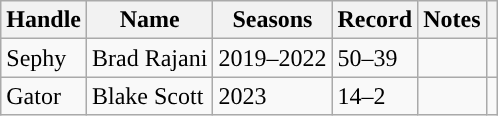<table class="wikitable">
<tr>
<th style="background:#">Handle</th>
<th style="background:#">Name</th>
<th style="background:#">Seasons</th>
<th style="background:#">Record</th>
<th style="background:#">Notes</th>
<th style="background:#"></th>
</tr>
<tr>
<td>Sephy</td>
<td>Brad Rajani</td>
<td>2019–2022</td>
<td>50–39 </td>
<td></td>
<td></td>
</tr>
<tr>
<td>Gator</td>
<td>Blake Scott</td>
<td>2023</td>
<td>14–2 </td>
<td></td>
<td></td>
</tr>
</table>
